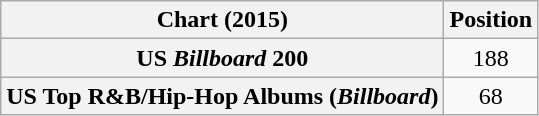<table class="wikitable sortable plainrowheaders" style="text-align:center">
<tr>
<th>Chart (2015)</th>
<th>Position</th>
</tr>
<tr>
<th scope="row">US <em>Billboard</em> 200</th>
<td>188</td>
</tr>
<tr>
<th scope="row">US Top R&B/Hip-Hop Albums (<em>Billboard</em>)</th>
<td>68</td>
</tr>
</table>
